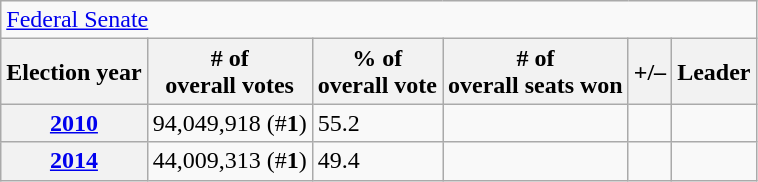<table class=wikitable>
<tr>
<td colspan=6><a href='#'>Federal Senate</a></td>
</tr>
<tr>
<th>Election year</th>
<th># of<br>overall votes</th>
<th>% of<br>overall vote</th>
<th># of<br>overall seats won</th>
<th>+/–</th>
<th>Leader</th>
</tr>
<tr>
<th><a href='#'>2010</a></th>
<td>94,049,918 (#<strong>1</strong>)</td>
<td>55.2</td>
<td></td>
<td></td>
<td></td>
</tr>
<tr>
<th><a href='#'>2014</a></th>
<td>44,009,313 (#<strong>1</strong>)</td>
<td>49.4</td>
<td></td>
<td></td>
<td></td>
</tr>
</table>
